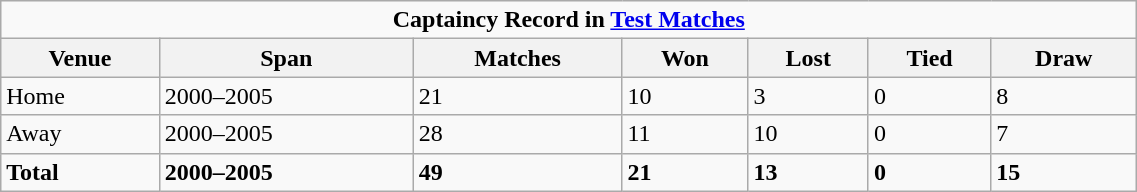<table class="wikitable" style="text-align:left; width:60%;">
<tr>
<td colspan="7" style="text-align:center;"><strong>Captaincy Record in <a href='#'>Test Matches</a></strong></td>
</tr>
<tr>
<th>Venue</th>
<th>Span</th>
<th>Matches</th>
<th>Won</th>
<th>Lost</th>
<th>Tied</th>
<th>Draw</th>
</tr>
<tr>
<td>Home</td>
<td>2000–2005</td>
<td>21</td>
<td>10</td>
<td>3</td>
<td>0</td>
<td>8</td>
</tr>
<tr>
<td>Away</td>
<td>2000–2005</td>
<td>28</td>
<td>11</td>
<td>10</td>
<td>0</td>
<td>7</td>
</tr>
<tr>
<td><strong>Total</strong></td>
<td><strong>2000–2005</strong></td>
<td><strong>49</strong></td>
<td><strong>21</strong></td>
<td><strong>13</strong></td>
<td><strong>0</strong></td>
<td><strong>15</strong></td>
</tr>
</table>
